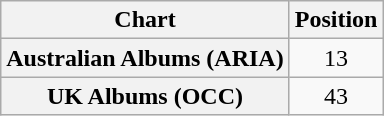<table class="wikitable sortable plainrowheaders" style="text-align:center">
<tr>
<th scope="col">Chart</th>
<th scope="col">Position</th>
</tr>
<tr>
<th scope="row">Australian Albums (ARIA)</th>
<td>13</td>
</tr>
<tr>
<th scope="row">UK Albums (OCC)</th>
<td>43</td>
</tr>
</table>
